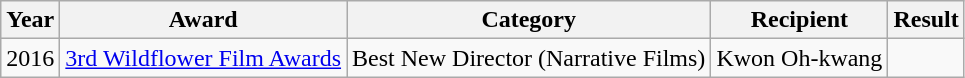<table class="wikitable">
<tr>
<th>Year</th>
<th>Award</th>
<th>Category</th>
<th>Recipient</th>
<th>Result</th>
</tr>
<tr>
<td>2016</td>
<td><a href='#'>3rd Wildflower Film Awards</a></td>
<td>Best New Director (Narrative Films)</td>
<td>Kwon Oh-kwang</td>
<td></td>
</tr>
</table>
